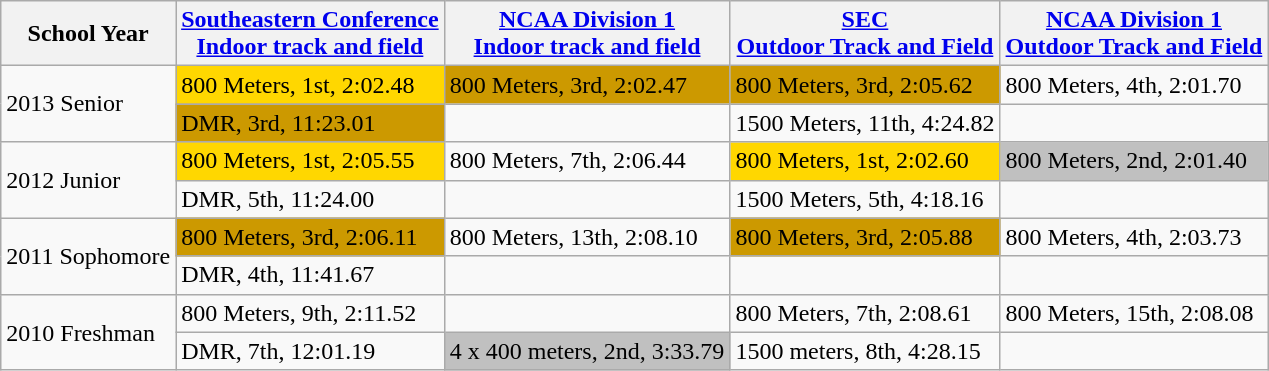<table class="wikitable sortable">
<tr>
<th>School Year</th>
<th><a href='#'>Southeastern Conference</a><br><a href='#'>Indoor track and field</a></th>
<th><a href='#'>NCAA Division 1</a><br><a href='#'>Indoor track and field</a></th>
<th><a href='#'>SEC</a><br><a href='#'>Outdoor Track and Field</a></th>
<th><a href='#'>NCAA Division 1</a><br><a href='#'>Outdoor Track and Field</a></th>
</tr>
<tr>
<td rowspan=2>2013 Senior</td>
<td bgcolor="gold">800 Meters, 1st, 2:02.48</td>
<td bgcolor="cc9900">800 Meters, 3rd, 2:02.47</td>
<td bgcolor="cc9900">800 Meters, 3rd, 2:05.62</td>
<td>800 Meters, 4th, 2:01.70</td>
</tr>
<tr>
<td bgcolor="cc9900">DMR, 3rd, 11:23.01</td>
<td></td>
<td>1500 Meters, 11th, 4:24.82</td>
<td></td>
</tr>
<tr>
<td rowspan=2>2012 Junior</td>
<td bgcolor="gold">800 Meters, 1st, 2:05.55</td>
<td>800 Meters, 7th, 2:06.44</td>
<td bgcolor="gold">800 Meters, 1st, 2:02.60</td>
<td bgcolor="silver">800 Meters, 2nd, 2:01.40</td>
</tr>
<tr>
<td>DMR, 5th, 11:24.00</td>
<td></td>
<td>1500 Meters, 5th, 4:18.16</td>
<td></td>
</tr>
<tr>
<td rowspan=2>2011 Sophomore</td>
<td bgcolor="cc9900">800 Meters, 3rd, 2:06.11</td>
<td>800 Meters, 13th, 2:08.10</td>
<td bgcolor="cc9900">800 Meters, 3rd, 2:05.88</td>
<td>800 Meters, 4th, 2:03.73</td>
</tr>
<tr>
<td>DMR, 4th, 11:41.67</td>
<td></td>
<td></td>
<td></td>
</tr>
<tr>
<td rowspan=2>2010 Freshman</td>
<td>800 Meters, 9th, 2:11.52</td>
<td></td>
<td>800 Meters, 7th, 2:08.61</td>
<td>800 Meters, 15th, 2:08.08</td>
</tr>
<tr>
<td>DMR, 7th, 12:01.19</td>
<td bgcolor="silver">4 x 400 meters, 2nd, 3:33.79</td>
<td>1500 meters, 8th, 4:28.15</td>
<td></td>
</tr>
</table>
